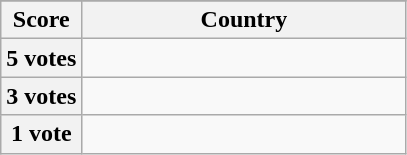<table class="wikitable">
<tr>
</tr>
<tr>
<th scope="col" width="20%">Score</th>
<th scope="col">Country</th>
</tr>
<tr>
<th scope="row">5 votes</th>
<td></td>
</tr>
<tr>
<th scope="row">3 votes</th>
<td></td>
</tr>
<tr>
<th scope="row">1 vote</th>
<td></td>
</tr>
</table>
